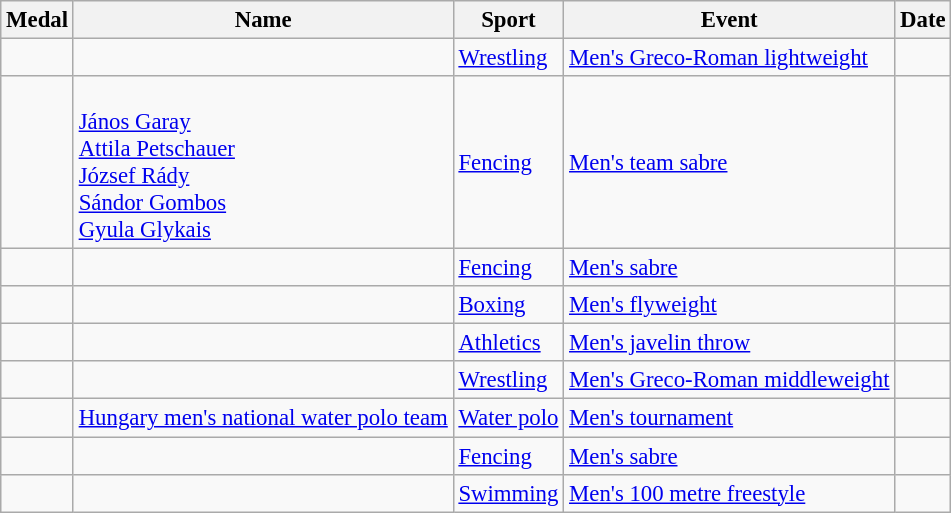<table class="wikitable sortable"  style="font-size:95%">
<tr>
<th>Medal</th>
<th>Name</th>
<th>Sport</th>
<th>Event</th>
<th>Date</th>
</tr>
<tr>
<td></td>
<td></td>
<td><a href='#'>Wrestling</a></td>
<td><a href='#'>Men's Greco-Roman lightweight</a></td>
<td></td>
</tr>
<tr>
<td></td>
<td><br><a href='#'>János Garay</a><br><a href='#'>Attila Petschauer</a><br><a href='#'>József Rády</a><br><a href='#'>Sándor Gombos</a><br><a href='#'>Gyula Glykais</a></td>
<td><a href='#'>Fencing</a></td>
<td><a href='#'>Men's team sabre</a></td>
<td></td>
</tr>
<tr>
<td></td>
<td></td>
<td><a href='#'>Fencing</a></td>
<td><a href='#'>Men's sabre</a></td>
<td></td>
</tr>
<tr>
<td></td>
<td></td>
<td><a href='#'>Boxing</a></td>
<td><a href='#'>Men's flyweight</a></td>
<td></td>
</tr>
<tr>
<td></td>
<td></td>
<td><a href='#'>Athletics</a></td>
<td><a href='#'>Men's javelin throw</a></td>
<td></td>
</tr>
<tr>
<td></td>
<td></td>
<td><a href='#'>Wrestling</a></td>
<td><a href='#'>Men's Greco-Roman middleweight</a></td>
<td></td>
</tr>
<tr>
<td></td>
<td><a href='#'>Hungary men's national water polo team</a></td>
<td><a href='#'>Water polo</a></td>
<td><a href='#'>Men's tournament</a></td>
<td></td>
</tr>
<tr>
<td></td>
<td></td>
<td><a href='#'>Fencing</a></td>
<td><a href='#'>Men's sabre</a></td>
<td></td>
</tr>
<tr>
<td></td>
<td></td>
<td><a href='#'>Swimming</a></td>
<td><a href='#'>Men's 100 metre freestyle</a></td>
<td></td>
</tr>
</table>
